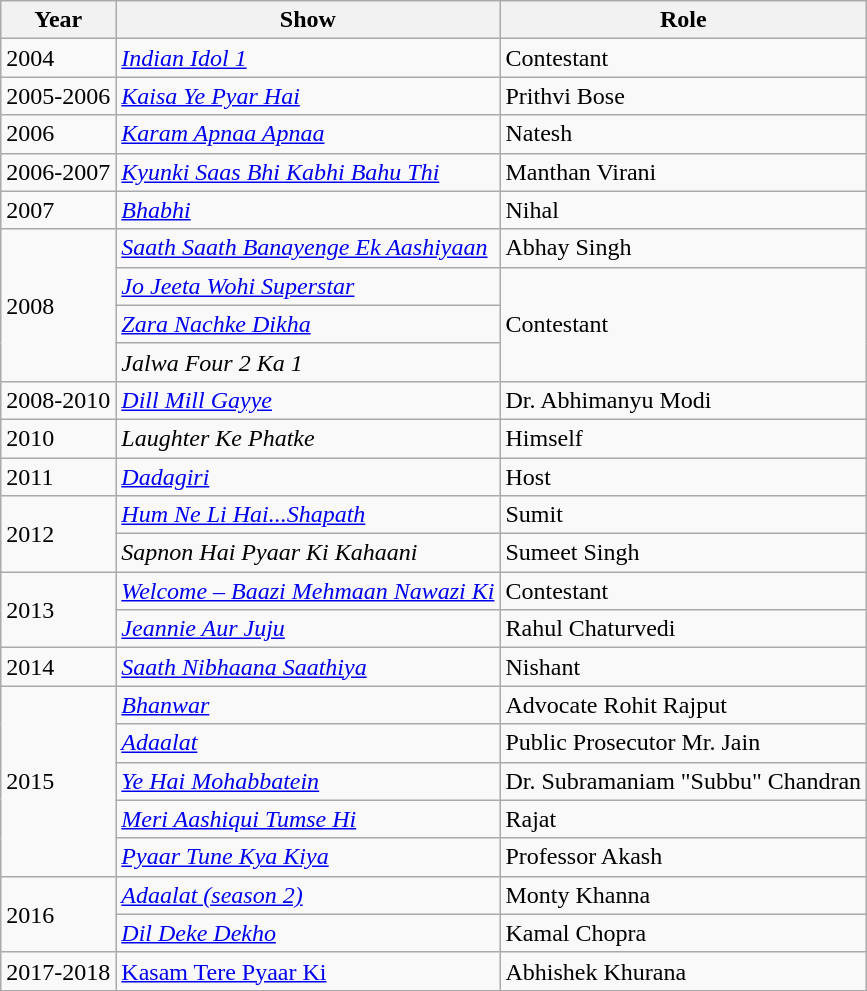<table class="wikitable">
<tr>
<th>Year</th>
<th>Show</th>
<th>Role</th>
</tr>
<tr>
<td>2004</td>
<td><em><a href='#'>Indian Idol 1</a></em></td>
<td>Contestant</td>
</tr>
<tr>
<td>2005-2006</td>
<td><em><a href='#'>Kaisa Ye Pyar Hai</a></em></td>
<td>Prithvi Bose</td>
</tr>
<tr>
<td>2006</td>
<td><em><a href='#'>Karam Apnaa Apnaa</a></em></td>
<td>Natesh</td>
</tr>
<tr>
<td>2006-2007</td>
<td><em><a href='#'>Kyunki Saas Bhi Kabhi Bahu Thi</a></em></td>
<td>Manthan Virani</td>
</tr>
<tr>
<td>2007</td>
<td><em><a href='#'>Bhabhi</a></em></td>
<td>Nihal</td>
</tr>
<tr>
<td rowspan="4">2008</td>
<td><em><a href='#'>Saath Saath Banayenge Ek Aashiyaan</a></em></td>
<td>Abhay Singh</td>
</tr>
<tr>
<td><em><a href='#'>Jo Jeeta Wohi Superstar</a></em></td>
<td rowspan="3">Contestant</td>
</tr>
<tr>
<td><em><a href='#'>Zara Nachke Dikha</a></em></td>
</tr>
<tr>
<td><em>Jalwa Four 2 Ka 1</em></td>
</tr>
<tr>
<td>2008-2010</td>
<td><em><a href='#'>Dill Mill Gayye</a></em></td>
<td>Dr. Abhimanyu Modi</td>
</tr>
<tr>
<td>2010</td>
<td><em>Laughter Ke Phatke</em></td>
<td>Himself</td>
</tr>
<tr>
<td>2011</td>
<td><em><a href='#'>Dadagiri</a></em></td>
<td>Host</td>
</tr>
<tr>
<td rowspan="2">2012</td>
<td><em><a href='#'>Hum Ne Li Hai...Shapath</a></em></td>
<td>Sumit</td>
</tr>
<tr>
<td><em>Sapnon Hai Pyaar Ki Kahaani</em></td>
<td>Sumeet Singh</td>
</tr>
<tr>
<td rowspan="2">2013</td>
<td><em><a href='#'>Welcome&nbsp;– Baazi Mehmaan Nawazi Ki</a></em></td>
<td>Contestant</td>
</tr>
<tr>
<td><em><a href='#'>Jeannie Aur Juju</a></em></td>
<td>Rahul Chaturvedi</td>
</tr>
<tr>
<td>2014</td>
<td><em><a href='#'>Saath Nibhaana Saathiya</a></em></td>
<td>Nishant</td>
</tr>
<tr>
<td rowspan="5">2015</td>
<td><em><a href='#'>Bhanwar</a></em></td>
<td>Advocate Rohit Rajput</td>
</tr>
<tr>
<td><em><a href='#'>Adaalat</a></em></td>
<td>Public Prosecutor Mr. Jain</td>
</tr>
<tr>
<td><em><a href='#'>Ye Hai Mohabbatein</a></em></td>
<td>Dr. Subramaniam "Subbu" Chandran</td>
</tr>
<tr>
<td><em><a href='#'>Meri Aashiqui Tumse Hi</a></em></td>
<td>Rajat</td>
</tr>
<tr>
<td><em><a href='#'>Pyaar Tune Kya Kiya</a></em></td>
<td>Professor Akash</td>
</tr>
<tr>
<td rowspan="2">2016</td>
<td><em><a href='#'>Adaalat (season 2)</a></em></td>
<td>Monty Khanna</td>
</tr>
<tr>
<td><em><a href='#'>Dil Deke Dekho</a></em></td>
<td>Kamal Chopra</td>
</tr>
<tr>
<td>2017-2018</td>
<td><a href='#'>Kasam Tere Pyaar Ki</a></td>
<td>Abhishek Khurana</td>
</tr>
<tr>
</tr>
</table>
